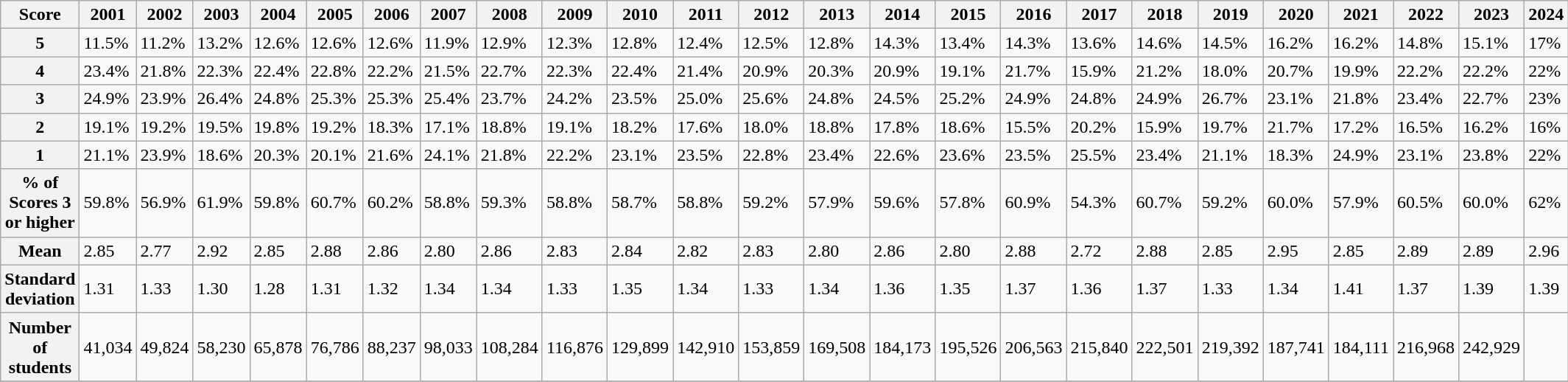<table class="wikitable">
<tr>
<th>Score</th>
<th>2001</th>
<th>2002</th>
<th>2003</th>
<th>2004</th>
<th>2005</th>
<th>2006</th>
<th>2007</th>
<th>2008</th>
<th>2009</th>
<th>2010</th>
<th>2011</th>
<th>2012</th>
<th>2013</th>
<th>2014</th>
<th>2015</th>
<th>2016</th>
<th>2017</th>
<th>2018</th>
<th>2019</th>
<th>2020</th>
<th>2021</th>
<th>2022</th>
<th>2023</th>
<th>2024</th>
</tr>
<tr>
<th>5</th>
<td>11.5%</td>
<td>11.2%</td>
<td>13.2%</td>
<td>12.6%</td>
<td>12.6%</td>
<td>12.6%</td>
<td>11.9%</td>
<td>12.9%</td>
<td>12.3%</td>
<td>12.8%</td>
<td>12.4%</td>
<td>12.5%</td>
<td>12.8%</td>
<td>14.3%</td>
<td>13.4%</td>
<td>14.3%</td>
<td>13.6%</td>
<td>14.6%</td>
<td>14.5%</td>
<td>16.2%</td>
<td>16.2%</td>
<td>14.8%</td>
<td>15.1%</td>
<td>17%</td>
</tr>
<tr>
<th>4</th>
<td>23.4%</td>
<td>21.8%</td>
<td>22.3%</td>
<td>22.4%</td>
<td>22.8%</td>
<td>22.2%</td>
<td>21.5%</td>
<td>22.7%</td>
<td>22.3%</td>
<td>22.4%</td>
<td>21.4%</td>
<td>20.9%</td>
<td>20.3%</td>
<td>20.9%</td>
<td>19.1%</td>
<td>21.7%</td>
<td>15.9%</td>
<td>21.2%</td>
<td>18.0%</td>
<td>20.7%</td>
<td>19.9%</td>
<td>22.2%</td>
<td>22.2%</td>
<td>22%</td>
</tr>
<tr>
<th>3</th>
<td>24.9%</td>
<td>23.9%</td>
<td>26.4%</td>
<td>24.8%</td>
<td>25.3%</td>
<td>25.3%</td>
<td>25.4%</td>
<td>23.7%</td>
<td>24.2%</td>
<td>23.5%</td>
<td>25.0%</td>
<td>25.6%</td>
<td>24.8%</td>
<td>24.5%</td>
<td>25.2%</td>
<td>24.9%</td>
<td>24.8%</td>
<td>24.9%</td>
<td>26.7%</td>
<td>23.1%</td>
<td>21.8%</td>
<td>23.4%</td>
<td>22.7%</td>
<td>23%</td>
</tr>
<tr>
<th>2</th>
<td>19.1%</td>
<td>19.2%</td>
<td>19.5%</td>
<td>19.8%</td>
<td>19.2%</td>
<td>18.3%</td>
<td>17.1%</td>
<td>18.8%</td>
<td>19.1%</td>
<td>18.2%</td>
<td>17.6%</td>
<td>18.0%</td>
<td>18.8%</td>
<td>17.8%</td>
<td>18.6%</td>
<td>15.5%</td>
<td>20.2%</td>
<td>15.9%</td>
<td>19.7%</td>
<td>21.7%</td>
<td>17.2%</td>
<td>16.5%</td>
<td>16.2%</td>
<td>16%</td>
</tr>
<tr>
<th>1</th>
<td>21.1%</td>
<td>23.9%</td>
<td>18.6%</td>
<td>20.3%</td>
<td>20.1%</td>
<td>21.6%</td>
<td>24.1%</td>
<td>21.8%</td>
<td>22.2%</td>
<td>23.1%</td>
<td>23.5%</td>
<td>22.8%</td>
<td>23.4%</td>
<td>22.6%</td>
<td>23.6%</td>
<td>23.5%</td>
<td>25.5%</td>
<td>23.4%</td>
<td>21.1%</td>
<td>18.3%</td>
<td>24.9%</td>
<td>23.1%</td>
<td>23.8%</td>
<td>22%</td>
</tr>
<tr>
<th>% of Scores 3 or higher</th>
<td>59.8%</td>
<td>56.9%</td>
<td>61.9%</td>
<td>59.8%</td>
<td>60.7%</td>
<td>60.2%</td>
<td>58.8%</td>
<td>59.3%</td>
<td>58.8%</td>
<td>58.7%</td>
<td>58.8%</td>
<td>59.2%</td>
<td>57.9%</td>
<td>59.6%</td>
<td>57.8%</td>
<td>60.9%</td>
<td>54.3%</td>
<td>60.7%</td>
<td>59.2%</td>
<td>60.0%</td>
<td>57.9%</td>
<td>60.5%</td>
<td>60.0%</td>
<td>62%</td>
</tr>
<tr>
<th>Mean</th>
<td>2.85</td>
<td>2.77</td>
<td>2.92</td>
<td>2.85</td>
<td>2.88</td>
<td>2.86</td>
<td>2.80</td>
<td>2.86</td>
<td>2.83</td>
<td>2.84</td>
<td>2.82</td>
<td>2.83</td>
<td>2.80</td>
<td>2.86</td>
<td>2.80</td>
<td>2.88</td>
<td>2.72</td>
<td>2.88</td>
<td>2.85</td>
<td>2.95</td>
<td>2.85</td>
<td>2.89</td>
<td>2.89</td>
<td>2.96</td>
</tr>
<tr>
<th>Standard deviation</th>
<td>1.31</td>
<td>1.33</td>
<td>1.30</td>
<td>1.28</td>
<td>1.31</td>
<td>1.32</td>
<td>1.34</td>
<td>1.34</td>
<td>1.33</td>
<td>1.35</td>
<td>1.34</td>
<td>1.33</td>
<td>1.34</td>
<td>1.36</td>
<td>1.35</td>
<td>1.37</td>
<td>1.36</td>
<td>1.37</td>
<td>1.33</td>
<td>1.34</td>
<td>1.41</td>
<td>1.37</td>
<td>1.39</td>
<td>1.39</td>
</tr>
<tr>
<th>Number of students</th>
<td>41,034</td>
<td>49,824</td>
<td>58,230</td>
<td>65,878</td>
<td>76,786</td>
<td>88,237</td>
<td>98,033</td>
<td>108,284</td>
<td>116,876</td>
<td>129,899</td>
<td>142,910</td>
<td>153,859</td>
<td>169,508</td>
<td>184,173</td>
<td>195,526</td>
<td>206,563</td>
<td>215,840</td>
<td>222,501</td>
<td>219,392</td>
<td>187,741</td>
<td>184,111</td>
<td>216,968</td>
<td>242,929</td>
<td></td>
</tr>
<tr>
</tr>
</table>
